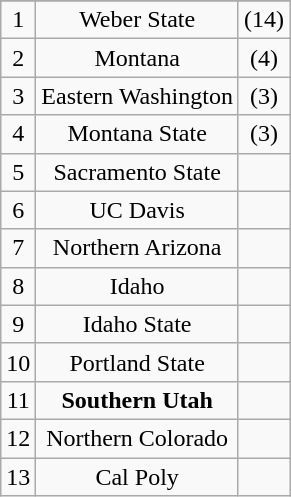<table class="wikitable" style="display: inline-table;">
<tr align="center">
</tr>
<tr align="center">
<td>1</td>
<td>Weber State</td>
<td>(14)</td>
</tr>
<tr align="center">
<td>2</td>
<td>Montana</td>
<td>(4)</td>
</tr>
<tr align="center">
<td>3</td>
<td>Eastern Washington</td>
<td>(3)</td>
</tr>
<tr align="center">
<td>4</td>
<td>Montana State</td>
<td>(3)</td>
</tr>
<tr align="center">
<td>5</td>
<td>Sacramento State</td>
<td></td>
</tr>
<tr align="center">
<td>6</td>
<td>UC Davis</td>
<td></td>
</tr>
<tr align="center">
<td>7</td>
<td>Northern Arizona</td>
<td></td>
</tr>
<tr align="center">
<td>8</td>
<td>Idaho</td>
<td></td>
</tr>
<tr align="center">
<td>9</td>
<td>Idaho State</td>
<td></td>
</tr>
<tr align="center">
<td>10</td>
<td>Portland State</td>
<td></td>
</tr>
<tr align="center">
<td>11</td>
<td><strong>Southern Utah</strong></td>
<td></td>
</tr>
<tr align="center">
<td>12</td>
<td>Northern Colorado</td>
<td></td>
</tr>
<tr align="center">
<td>13</td>
<td>Cal Poly</td>
<td></td>
</tr>
</table>
